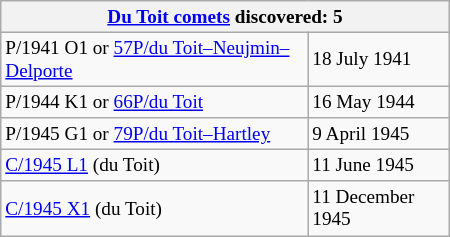<table class="wikitable floatright" style="font-size: 0.8em; width: 300px;">
<tr>
<th colspan=2 style="white-space: nowrap;"><a href='#'>Du Toit comets</a> discovered: 5</th>
</tr>
<tr>
<td>P/1941 O1 or <a href='#'>57P/du Toit–Neujmin–Delporte</a></td>
<td>18 July 1941</td>
</tr>
<tr>
<td>P/1944 K1 or <a href='#'>66P/du Toit</a></td>
<td>16 May 1944</td>
</tr>
<tr>
<td>P/1945 G1 or <a href='#'>79P/du Toit–Hartley</a></td>
<td>9 April 1945</td>
</tr>
<tr>
<td><a href='#'>C/1945 L1</a> (du Toit)</td>
<td>11 June 1945</td>
</tr>
<tr>
<td><a href='#'>C/1945 X1</a> (du Toit)</td>
<td>11 December 1945</td>
</tr>
</table>
